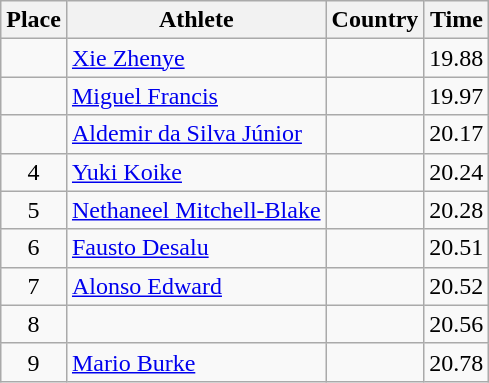<table class="wikitable">
<tr>
<th>Place</th>
<th>Athlete</th>
<th>Country</th>
<th>Time</th>
</tr>
<tr>
<td align=center></td>
<td><a href='#'>Xie Zhenye</a></td>
<td></td>
<td>19.88</td>
</tr>
<tr>
<td align=center></td>
<td><a href='#'>Miguel Francis</a></td>
<td></td>
<td>19.97</td>
</tr>
<tr>
<td align=center></td>
<td><a href='#'>Aldemir da Silva Júnior</a></td>
<td></td>
<td>20.17</td>
</tr>
<tr>
<td align=center>4</td>
<td><a href='#'>Yuki Koike</a></td>
<td></td>
<td>20.24</td>
</tr>
<tr>
<td align=center>5</td>
<td><a href='#'>Nethaneel Mitchell-Blake</a></td>
<td></td>
<td>20.28</td>
</tr>
<tr>
<td align=center>6</td>
<td><a href='#'>Fausto Desalu</a></td>
<td></td>
<td>20.51</td>
</tr>
<tr>
<td align=center>7</td>
<td><a href='#'>Alonso Edward</a></td>
<td></td>
<td>20.52</td>
</tr>
<tr>
<td align=center>8</td>
<td></td>
<td></td>
<td>20.56</td>
</tr>
<tr>
<td align=center>9</td>
<td><a href='#'>Mario Burke</a></td>
<td></td>
<td>20.78</td>
</tr>
</table>
